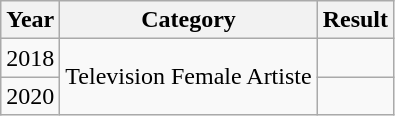<table class="wikitable sortable">
<tr>
<th>Year</th>
<th>Category</th>
<th>Result</th>
</tr>
<tr>
<td>2018</td>
<td rowspan=2>Television Female Artiste</td>
<td></td>
</tr>
<tr>
<td>2020</td>
<td></td>
</tr>
</table>
